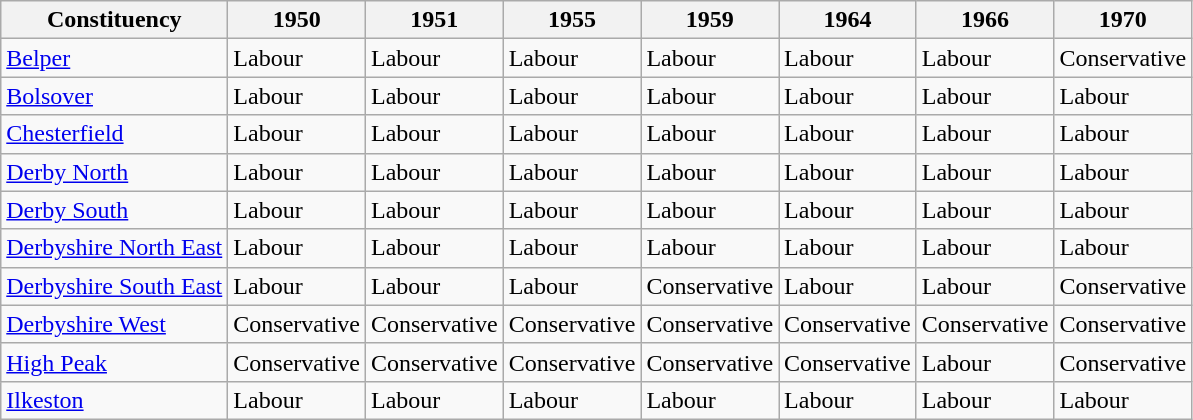<table class="wikitable">
<tr>
<th>Constituency</th>
<th>1950</th>
<th>1951</th>
<th>1955</th>
<th>1959</th>
<th>1964</th>
<th>1966</th>
<th>1970</th>
</tr>
<tr>
<td><a href='#'>Belper</a></td>
<td bgcolor=>Labour</td>
<td bgcolor=>Labour</td>
<td bgcolor=>Labour</td>
<td bgcolor=>Labour</td>
<td bgcolor=>Labour</td>
<td bgcolor=>Labour</td>
<td bgcolor=>Conservative</td>
</tr>
<tr>
<td><a href='#'>Bolsover</a></td>
<td bgcolor=>Labour</td>
<td bgcolor=>Labour</td>
<td bgcolor=>Labour</td>
<td bgcolor=>Labour</td>
<td bgcolor=>Labour</td>
<td bgcolor=>Labour</td>
<td bgcolor=>Labour</td>
</tr>
<tr>
<td><a href='#'>Chesterfield</a></td>
<td bgcolor=>Labour</td>
<td bgcolor=>Labour</td>
<td bgcolor=>Labour</td>
<td bgcolor=>Labour</td>
<td bgcolor=>Labour</td>
<td bgcolor=>Labour</td>
<td bgcolor=>Labour</td>
</tr>
<tr>
<td><a href='#'>Derby North</a></td>
<td bgcolor=>Labour</td>
<td bgcolor=>Labour</td>
<td bgcolor=>Labour</td>
<td bgcolor=>Labour</td>
<td bgcolor=>Labour</td>
<td bgcolor=>Labour</td>
<td bgcolor=>Labour</td>
</tr>
<tr>
<td><a href='#'>Derby South</a></td>
<td bgcolor=>Labour</td>
<td bgcolor=>Labour</td>
<td bgcolor=>Labour</td>
<td bgcolor=>Labour</td>
<td bgcolor=>Labour</td>
<td bgcolor=>Labour</td>
<td bgcolor=>Labour</td>
</tr>
<tr>
<td><a href='#'>Derbyshire North East</a></td>
<td bgcolor=>Labour</td>
<td bgcolor=>Labour</td>
<td bgcolor=>Labour</td>
<td bgcolor=>Labour</td>
<td bgcolor=>Labour</td>
<td bgcolor=>Labour</td>
<td bgcolor=>Labour</td>
</tr>
<tr>
<td><a href='#'>Derbyshire South East</a></td>
<td bgcolor=>Labour</td>
<td bgcolor=>Labour</td>
<td bgcolor=>Labour</td>
<td bgcolor=>Conservative</td>
<td bgcolor=>Labour</td>
<td bgcolor=>Labour</td>
<td bgcolor=>Conservative</td>
</tr>
<tr>
<td><a href='#'>Derbyshire West</a></td>
<td bgcolor=>Conservative</td>
<td bgcolor=>Conservative</td>
<td bgcolor=>Conservative</td>
<td bgcolor=>Conservative</td>
<td bgcolor=>Conservative</td>
<td bgcolor=>Conservative</td>
<td bgcolor=>Conservative</td>
</tr>
<tr>
<td><a href='#'>High Peak</a></td>
<td bgcolor=>Conservative</td>
<td bgcolor=>Conservative</td>
<td bgcolor=>Conservative</td>
<td bgcolor=>Conservative</td>
<td bgcolor=>Conservative</td>
<td bgcolor=>Labour</td>
<td bgcolor=>Conservative</td>
</tr>
<tr>
<td><a href='#'>Ilkeston</a></td>
<td bgcolor=>Labour</td>
<td bgcolor=>Labour</td>
<td bgcolor=>Labour</td>
<td bgcolor=>Labour</td>
<td bgcolor=>Labour</td>
<td bgcolor=>Labour</td>
<td bgcolor=>Labour</td>
</tr>
</table>
